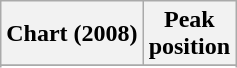<table class="wikitable">
<tr>
<th>Chart (2008)</th>
<th>Peak<br>position</th>
</tr>
<tr>
</tr>
<tr>
</tr>
</table>
